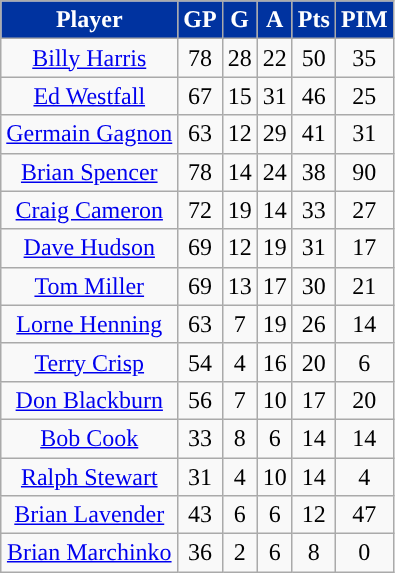<table class="wikitable sortable">
<tr>
<th style="color:white; background:#0033a0; ">Player</th>
<th style="color:white; background:#0033a0; ">GP</th>
<th style="color:white; background:#0033a0; ">G</th>
<th style="color:white; background:#0033a0; ">A</th>
<th style="color:white; background:#0033a0; ">Pts</th>
<th style="color:white; background:#0033a0; ">PIM</th>
</tr>
<tr align="center">
<td><a href='#'>Billy Harris</a></td>
<td>78</td>
<td>28</td>
<td>22</td>
<td>50</td>
<td>35</td>
</tr>
<tr align="center">
<td><a href='#'>Ed Westfall</a></td>
<td>67</td>
<td>15</td>
<td>31</td>
<td>46</td>
<td>25</td>
</tr>
<tr align="center">
<td><a href='#'>Germain Gagnon</a></td>
<td>63</td>
<td>12</td>
<td>29</td>
<td>41</td>
<td>31</td>
</tr>
<tr align="center">
<td><a href='#'>Brian Spencer</a></td>
<td>78</td>
<td>14</td>
<td>24</td>
<td>38</td>
<td>90</td>
</tr>
<tr align="center">
<td><a href='#'>Craig Cameron</a></td>
<td>72</td>
<td>19</td>
<td>14</td>
<td>33</td>
<td>27</td>
</tr>
<tr align="center">
<td><a href='#'>Dave Hudson</a></td>
<td>69</td>
<td>12</td>
<td>19</td>
<td>31</td>
<td>17</td>
</tr>
<tr align="center">
<td><a href='#'>Tom Miller</a></td>
<td>69</td>
<td>13</td>
<td>17</td>
<td>30</td>
<td>21</td>
</tr>
<tr align="center">
<td><a href='#'>Lorne Henning</a></td>
<td>63</td>
<td>7</td>
<td>19</td>
<td>26</td>
<td>14</td>
</tr>
<tr align="center">
<td><a href='#'>Terry Crisp</a></td>
<td>54</td>
<td>4</td>
<td>16</td>
<td>20</td>
<td>6</td>
</tr>
<tr align="center">
<td><a href='#'>Don Blackburn</a></td>
<td>56</td>
<td>7</td>
<td>10</td>
<td>17</td>
<td>20</td>
</tr>
<tr align="center">
<td><a href='#'>Bob Cook</a></td>
<td>33</td>
<td>8</td>
<td>6</td>
<td>14</td>
<td>14</td>
</tr>
<tr align="center">
<td><a href='#'>Ralph Stewart</a></td>
<td>31</td>
<td>4</td>
<td>10</td>
<td>14</td>
<td>4</td>
</tr>
<tr align="center">
<td><a href='#'>Brian Lavender</a></td>
<td>43</td>
<td>6</td>
<td>6</td>
<td>12</td>
<td>47</td>
</tr>
<tr align="center">
<td><a href='#'>Brian Marchinko</a></td>
<td>36</td>
<td>2</td>
<td>6</td>
<td>8</td>
<td>0</td>
</tr>
</table>
